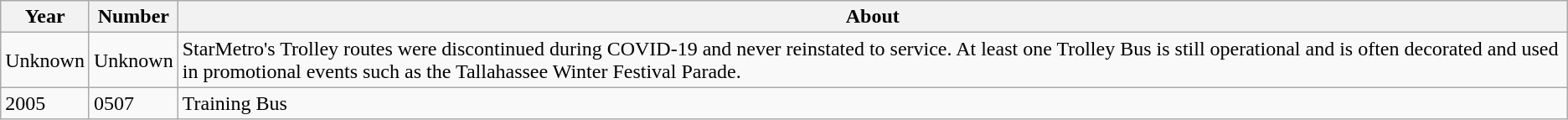<table class="wikitable">
<tr>
<th>Year</th>
<th>Number</th>
<th>About</th>
</tr>
<tr>
<td>Unknown</td>
<td>Unknown</td>
<td>StarMetro's Trolley routes were discontinued during COVID-19 and never reinstated to service. At least one Trolley Bus is still operational and is often decorated and used in promotional events such as the Tallahassee Winter Festival Parade.</td>
</tr>
<tr>
<td>2005</td>
<td>0507</td>
<td>Training Bus</td>
</tr>
</table>
